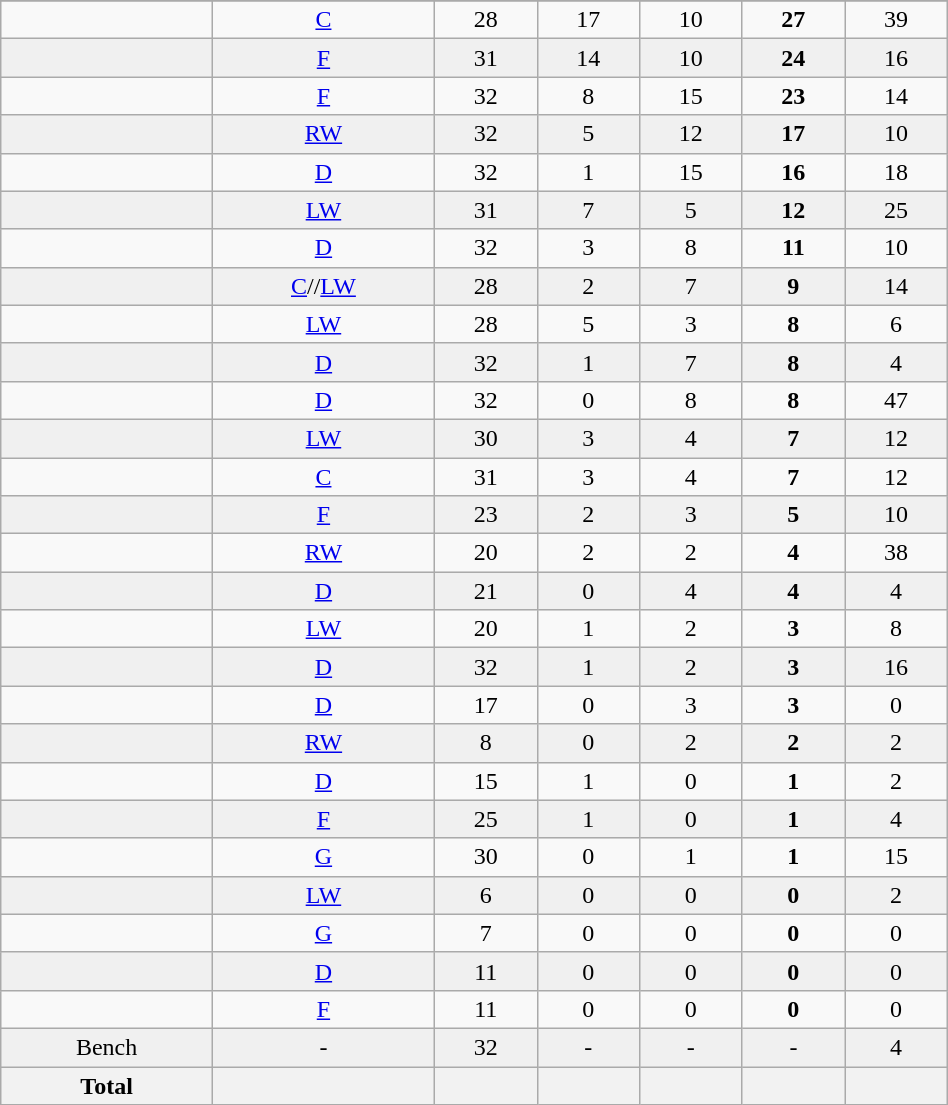<table class="wikitable sortable" width ="50%">
<tr align="center">
</tr>
<tr align="center" bgcolor="">
<td></td>
<td><a href='#'>C</a></td>
<td>28</td>
<td>17</td>
<td>10</td>
<td><strong>27</strong></td>
<td>39</td>
</tr>
<tr align="center" bgcolor="f0f0f0">
<td></td>
<td><a href='#'>F</a></td>
<td>31</td>
<td>14</td>
<td>10</td>
<td><strong>24</strong></td>
<td>16</td>
</tr>
<tr align="center" bgcolor="">
<td></td>
<td><a href='#'>F</a></td>
<td>32</td>
<td>8</td>
<td>15</td>
<td><strong>23</strong></td>
<td>14</td>
</tr>
<tr align="center" bgcolor="f0f0f0">
<td></td>
<td><a href='#'>RW</a></td>
<td>32</td>
<td>5</td>
<td>12</td>
<td><strong>17</strong></td>
<td>10</td>
</tr>
<tr align="center" bgcolor="">
<td></td>
<td><a href='#'>D</a></td>
<td>32</td>
<td>1</td>
<td>15</td>
<td><strong>16</strong></td>
<td>18</td>
</tr>
<tr align="center" bgcolor="f0f0f0">
<td></td>
<td><a href='#'>LW</a></td>
<td>31</td>
<td>7</td>
<td>5</td>
<td><strong>12</strong></td>
<td>25</td>
</tr>
<tr align="center" bgcolor="">
<td></td>
<td><a href='#'>D</a></td>
<td>32</td>
<td>3</td>
<td>8</td>
<td><strong>11</strong></td>
<td>10</td>
</tr>
<tr align="center" bgcolor="f0f0f0">
<td></td>
<td><a href='#'>C</a>//<a href='#'>LW</a></td>
<td>28</td>
<td>2</td>
<td>7</td>
<td><strong>9</strong></td>
<td>14</td>
</tr>
<tr align="center" bgcolor="">
<td></td>
<td><a href='#'>LW</a></td>
<td>28</td>
<td>5</td>
<td>3</td>
<td><strong>8</strong></td>
<td>6</td>
</tr>
<tr align="center" bgcolor="f0f0f0">
<td></td>
<td><a href='#'>D</a></td>
<td>32</td>
<td>1</td>
<td>7</td>
<td><strong>8</strong></td>
<td>4</td>
</tr>
<tr align="center" bgcolor="">
<td></td>
<td><a href='#'>D</a></td>
<td>32</td>
<td>0</td>
<td>8</td>
<td><strong>8</strong></td>
<td>47</td>
</tr>
<tr align="center" bgcolor="f0f0f0">
<td></td>
<td><a href='#'>LW</a></td>
<td>30</td>
<td>3</td>
<td>4</td>
<td><strong>7</strong></td>
<td>12</td>
</tr>
<tr align="center" bgcolor="">
<td></td>
<td><a href='#'>C</a></td>
<td>31</td>
<td>3</td>
<td>4</td>
<td><strong>7</strong></td>
<td>12</td>
</tr>
<tr align="center" bgcolor="f0f0f0">
<td></td>
<td><a href='#'>F</a></td>
<td>23</td>
<td>2</td>
<td>3</td>
<td><strong>5</strong></td>
<td>10</td>
</tr>
<tr align="center" bgcolor="">
<td></td>
<td><a href='#'>RW</a></td>
<td>20</td>
<td>2</td>
<td>2</td>
<td><strong>4</strong></td>
<td>38</td>
</tr>
<tr align="center" bgcolor="f0f0f0">
<td></td>
<td><a href='#'>D</a></td>
<td>21</td>
<td>0</td>
<td>4</td>
<td><strong>4</strong></td>
<td>4</td>
</tr>
<tr align="center" bgcolor="">
<td></td>
<td><a href='#'>LW</a></td>
<td>20</td>
<td>1</td>
<td>2</td>
<td><strong>3</strong></td>
<td>8</td>
</tr>
<tr align="center" bgcolor="f0f0f0">
<td></td>
<td><a href='#'>D</a></td>
<td>32</td>
<td>1</td>
<td>2</td>
<td><strong>3</strong></td>
<td>16</td>
</tr>
<tr align="center" bgcolor="">
<td></td>
<td><a href='#'>D</a></td>
<td>17</td>
<td>0</td>
<td>3</td>
<td><strong>3</strong></td>
<td>0</td>
</tr>
<tr align="center" bgcolor="f0f0f0">
<td></td>
<td><a href='#'>RW</a></td>
<td>8</td>
<td>0</td>
<td>2</td>
<td><strong>2</strong></td>
<td>2</td>
</tr>
<tr align="center" bgcolor="">
<td></td>
<td><a href='#'>D</a></td>
<td>15</td>
<td>1</td>
<td>0</td>
<td><strong>1</strong></td>
<td>2</td>
</tr>
<tr align="center" bgcolor="f0f0f0">
<td></td>
<td><a href='#'>F</a></td>
<td>25</td>
<td>1</td>
<td>0</td>
<td><strong>1</strong></td>
<td>4</td>
</tr>
<tr align="center" bgcolor="">
<td></td>
<td><a href='#'>G</a></td>
<td>30</td>
<td>0</td>
<td>1</td>
<td><strong>1</strong></td>
<td>15</td>
</tr>
<tr align="center" bgcolor="f0f0f0">
<td></td>
<td><a href='#'>LW</a></td>
<td>6</td>
<td>0</td>
<td>0</td>
<td><strong>0</strong></td>
<td>2</td>
</tr>
<tr align="center" bgcolor="">
<td></td>
<td><a href='#'>G</a></td>
<td>7</td>
<td>0</td>
<td>0</td>
<td><strong>0</strong></td>
<td>0</td>
</tr>
<tr align="center" bgcolor="f0f0f0">
<td></td>
<td><a href='#'>D</a></td>
<td>11</td>
<td>0</td>
<td>0</td>
<td><strong>0</strong></td>
<td>0</td>
</tr>
<tr align="center" bgcolor="">
<td></td>
<td><a href='#'>F</a></td>
<td>11</td>
<td>0</td>
<td>0</td>
<td><strong>0</strong></td>
<td>0</td>
</tr>
<tr align="center" bgcolor="f0f0f0">
<td>Bench</td>
<td>-</td>
<td>32</td>
<td>-</td>
<td>-</td>
<td>-</td>
<td>4</td>
</tr>
<tr>
<th>Total</th>
<th></th>
<th></th>
<th></th>
<th></th>
<th></th>
<th></th>
</tr>
</table>
